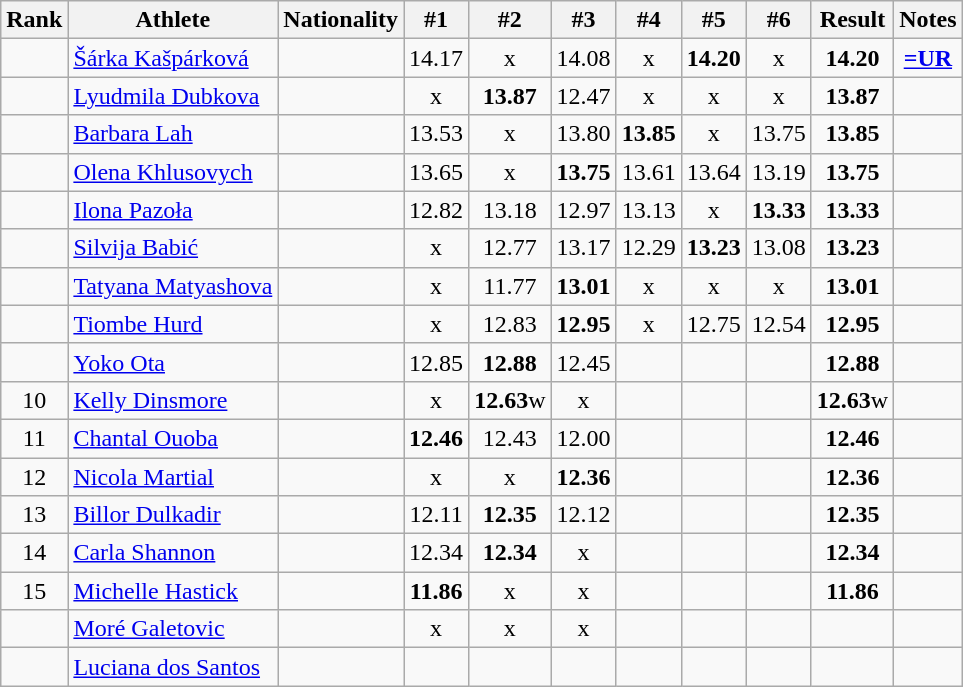<table class="wikitable sortable" style="text-align:center">
<tr>
<th>Rank</th>
<th>Athlete</th>
<th>Nationality</th>
<th>#1</th>
<th>#2</th>
<th>#3</th>
<th>#4</th>
<th>#5</th>
<th>#6</th>
<th>Result</th>
<th>Notes</th>
</tr>
<tr>
<td></td>
<td align=left><a href='#'>Šárka Kašpárková</a></td>
<td align=left></td>
<td>14.17</td>
<td>x</td>
<td>14.08</td>
<td>x</td>
<td><strong>14.20</strong></td>
<td>x</td>
<td><strong>14.20</strong></td>
<td><strong><a href='#'>=UR</a></strong></td>
</tr>
<tr>
<td></td>
<td align=left><a href='#'>Lyudmila Dubkova</a></td>
<td align=left></td>
<td>x</td>
<td><strong>13.87</strong></td>
<td>12.47</td>
<td>x</td>
<td>x</td>
<td>x</td>
<td><strong>13.87</strong></td>
<td></td>
</tr>
<tr>
<td></td>
<td align=left><a href='#'>Barbara Lah</a></td>
<td align=left></td>
<td>13.53</td>
<td>x</td>
<td>13.80</td>
<td><strong>13.85</strong></td>
<td>x</td>
<td>13.75</td>
<td><strong>13.85</strong></td>
<td></td>
</tr>
<tr>
<td></td>
<td align=left><a href='#'>Olena Khlusovych</a></td>
<td align=left></td>
<td>13.65</td>
<td>x</td>
<td><strong>13.75</strong></td>
<td>13.61</td>
<td>13.64</td>
<td>13.19</td>
<td><strong>13.75</strong></td>
<td></td>
</tr>
<tr>
<td></td>
<td align=left><a href='#'>Ilona Pazoła</a></td>
<td align=left></td>
<td>12.82</td>
<td>13.18</td>
<td>12.97</td>
<td>13.13</td>
<td>x</td>
<td><strong>13.33</strong></td>
<td><strong>13.33</strong></td>
<td></td>
</tr>
<tr>
<td></td>
<td align=left><a href='#'>Silvija Babić</a></td>
<td align=left></td>
<td>x</td>
<td>12.77</td>
<td>13.17</td>
<td>12.29</td>
<td><strong>13.23</strong></td>
<td>13.08</td>
<td><strong>13.23</strong></td>
<td></td>
</tr>
<tr>
<td></td>
<td align=left><a href='#'>Tatyana Matyashova</a></td>
<td align=left></td>
<td>x</td>
<td>11.77</td>
<td><strong>13.01</strong></td>
<td>x</td>
<td>x</td>
<td>x</td>
<td><strong>13.01</strong></td>
<td></td>
</tr>
<tr>
<td></td>
<td align=left><a href='#'>Tiombe Hurd</a></td>
<td align=left></td>
<td>x</td>
<td>12.83</td>
<td><strong>12.95</strong></td>
<td>x</td>
<td>12.75</td>
<td>12.54</td>
<td><strong>12.95</strong></td>
<td></td>
</tr>
<tr>
<td></td>
<td align=left><a href='#'>Yoko Ota</a></td>
<td align=left></td>
<td>12.85</td>
<td><strong>12.88</strong></td>
<td>12.45</td>
<td></td>
<td></td>
<td></td>
<td><strong>12.88</strong></td>
<td></td>
</tr>
<tr>
<td>10</td>
<td align=left><a href='#'>Kelly Dinsmore</a></td>
<td align=left></td>
<td>x</td>
<td><strong>12.63</strong>w</td>
<td>x</td>
<td></td>
<td></td>
<td></td>
<td><strong>12.63</strong>w</td>
<td></td>
</tr>
<tr>
<td>11</td>
<td align=left><a href='#'>Chantal Ouoba</a></td>
<td align=left></td>
<td><strong>12.46</strong></td>
<td>12.43</td>
<td>12.00</td>
<td></td>
<td></td>
<td></td>
<td><strong>12.46</strong></td>
<td></td>
</tr>
<tr>
<td>12</td>
<td align=left><a href='#'>Nicola Martial</a></td>
<td align=left></td>
<td>x</td>
<td>x</td>
<td><strong>12.36</strong></td>
<td></td>
<td></td>
<td></td>
<td><strong>12.36</strong></td>
<td></td>
</tr>
<tr>
<td>13</td>
<td align=left><a href='#'>Billor Dulkadir</a></td>
<td align=left></td>
<td>12.11</td>
<td><strong>12.35</strong></td>
<td>12.12</td>
<td></td>
<td></td>
<td></td>
<td><strong>12.35</strong></td>
<td></td>
</tr>
<tr>
<td>14</td>
<td align=left><a href='#'>Carla Shannon</a></td>
<td align=left></td>
<td>12.34</td>
<td><strong>12.34</strong></td>
<td>x</td>
<td></td>
<td></td>
<td></td>
<td><strong>12.34</strong></td>
<td></td>
</tr>
<tr>
<td>15</td>
<td align=left><a href='#'>Michelle Hastick</a></td>
<td align=left></td>
<td><strong>11.86</strong></td>
<td>x</td>
<td>x</td>
<td></td>
<td></td>
<td></td>
<td><strong>11.86</strong></td>
<td></td>
</tr>
<tr>
<td></td>
<td align=left><a href='#'>Moré Galetovic</a></td>
<td align=left></td>
<td>x</td>
<td>x</td>
<td>x</td>
<td></td>
<td></td>
<td></td>
<td><strong></strong></td>
<td></td>
</tr>
<tr>
<td></td>
<td align=left><a href='#'>Luciana dos Santos</a></td>
<td align=left></td>
<td></td>
<td></td>
<td></td>
<td></td>
<td></td>
<td></td>
<td><strong></strong></td>
<td></td>
</tr>
</table>
